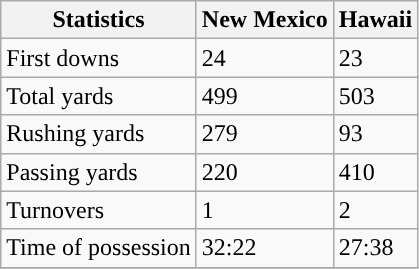<table class="wikitable">
<tr>
<th>Statistics</th>
<th>New Mexico</th>
<th>Hawaii</th>
</tr>
<tr>
<td>First downs</td>
<td>24</td>
<td>23</td>
</tr>
<tr>
<td>Total yards</td>
<td>499</td>
<td>503</td>
</tr>
<tr>
<td>Rushing yards</td>
<td>279</td>
<td>93</td>
</tr>
<tr>
<td>Passing yards</td>
<td>220</td>
<td>410</td>
</tr>
<tr>
<td>Turnovers</td>
<td>1</td>
<td>2</td>
</tr>
<tr>
<td>Time of possession</td>
<td>32:22</td>
<td>27:38</td>
</tr>
<tr>
</tr>
</table>
